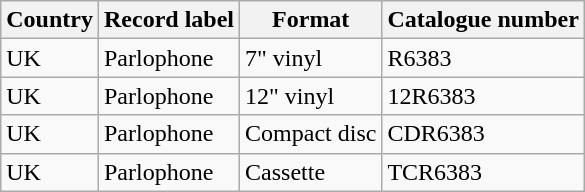<table class="wikitable">
<tr>
<th>Country</th>
<th>Record label</th>
<th>Format</th>
<th>Catalogue number</th>
</tr>
<tr>
<td>UK</td>
<td>Parlophone</td>
<td>7" vinyl</td>
<td>R6383</td>
</tr>
<tr>
<td>UK</td>
<td>Parlophone</td>
<td>12" vinyl</td>
<td>12R6383</td>
</tr>
<tr>
<td>UK</td>
<td>Parlophone</td>
<td>Compact disc</td>
<td>CDR6383</td>
</tr>
<tr>
<td>UK</td>
<td>Parlophone</td>
<td>Cassette</td>
<td>TCR6383</td>
</tr>
</table>
